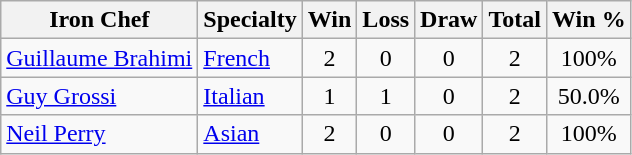<table class="wikitable sortable"  style="float:left; margin:auto; text-align:center;">
<tr>
<th>Iron Chef</th>
<th>Specialty</th>
<th>Win</th>
<th>Loss</th>
<th>Draw</th>
<th>Total</th>
<th>Win %</th>
</tr>
<tr>
<td style="text-align:left;"><a href='#'>Guillaume Brahimi</a></td>
<td style="text-align:left;"><a href='#'>French</a></td>
<td>2</td>
<td>0</td>
<td>0</td>
<td>2</td>
<td>100%</td>
</tr>
<tr>
<td style="text-align:left;"><a href='#'>Guy Grossi</a></td>
<td style="text-align:left;"><a href='#'>Italian</a></td>
<td>1</td>
<td>1</td>
<td>0</td>
<td>2</td>
<td>50.0%</td>
</tr>
<tr>
<td style="text-align:left;"><a href='#'>Neil Perry</a></td>
<td style="text-align:left;"><a href='#'>Asian</a></td>
<td>2</td>
<td>0</td>
<td>0</td>
<td>2</td>
<td>100%</td>
</tr>
</table>
